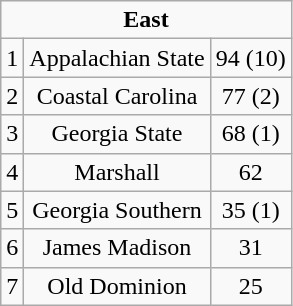<table class="wikitable" style="display: inline-table;">
<tr align="center">
<td align="center" Colspan="3"><strong>East</strong><br></td>
</tr>
<tr align="center">
<td>1</td>
<td>Appalachian State</td>
<td>94 (10)</td>
</tr>
<tr align="center">
<td>2</td>
<td>Coastal Carolina</td>
<td>77 (2)</td>
</tr>
<tr align="center">
<td>3</td>
<td>Georgia State</td>
<td>68 (1)</td>
</tr>
<tr align="center">
<td>4</td>
<td>Marshall</td>
<td>62</td>
</tr>
<tr align="center">
<td>5</td>
<td>Georgia Southern</td>
<td>35 (1)</td>
</tr>
<tr align="center">
<td>6</td>
<td>James Madison</td>
<td>31</td>
</tr>
<tr align="center">
<td>7</td>
<td>Old Dominion</td>
<td>25</td>
</tr>
</table>
